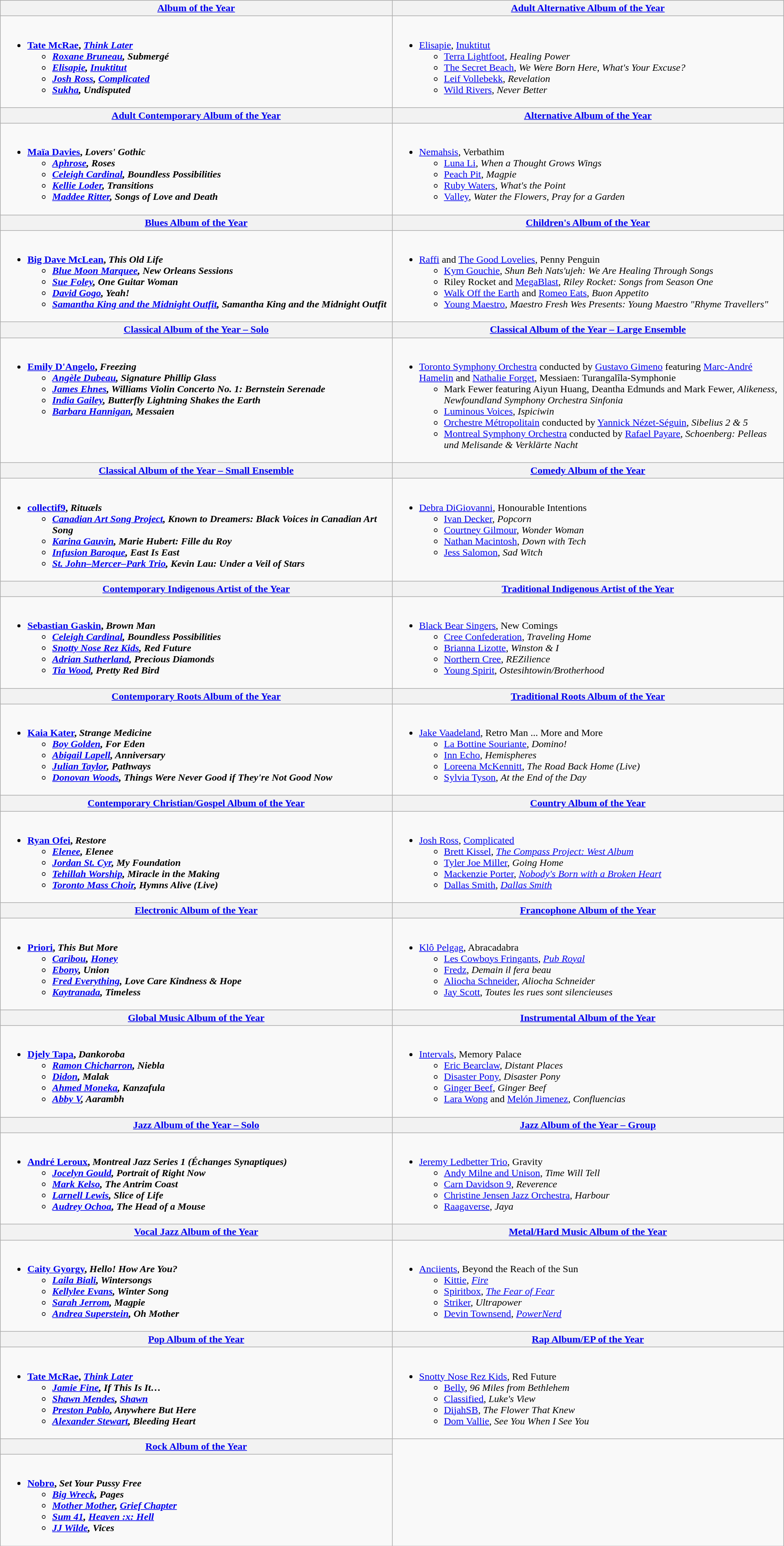<table class="wikitable" style="width:100%">
<tr>
<th style="width:50%"><a href='#'>Album of the Year</a></th>
<th style="width:50%"><a href='#'>Adult Alternative Album of the Year</a></th>
</tr>
<tr>
<td valign="top"><br><ul><li> <strong><a href='#'>Tate McRae</a>, <em><a href='#'>Think Later</a><strong><em><ul><li><a href='#'>Roxane Bruneau</a>, </em>Submergé<em></li><li><a href='#'>Elisapie</a>, </em><a href='#'>Inuktitut</a><em></li><li><a href='#'>Josh Ross</a>, </em><a href='#'>Complicated</a><em></li><li><a href='#'>Sukha</a>, </em>Undisputed<em></li></ul></li></ul></td>
<td valign="top"><br><ul><li> </strong><a href='#'>Elisapie</a>, </em><a href='#'>Inuktitut</a></em></strong><ul><li><a href='#'>Terra Lightfoot</a>, <em>Healing Power</em></li><li><a href='#'>The Secret Beach</a>, <em>We Were Born Here, What's Your Excuse?</em></li><li><a href='#'>Leif Vollebekk</a>, <em>Revelation</em></li><li><a href='#'>Wild Rivers</a>, <em>Never Better</em></li></ul></li></ul></td>
</tr>
<tr>
<th style="width:50%"><a href='#'>Adult Contemporary Album of the Year</a></th>
<th style="width:50%"><a href='#'>Alternative Album of the Year</a></th>
</tr>
<tr>
<td valign="top"><br><ul><li> <strong><a href='#'>Maïa Davies</a>, <em>Lovers' Gothic<strong><em><ul><li><a href='#'>Aphrose</a>, </em>Roses<em></li><li><a href='#'>Celeigh Cardinal</a>, </em>Boundless Possibilities<em></li><li><a href='#'>Kellie Loder</a>, </em>Transitions<em></li><li><a href='#'>Maddee Ritter</a>, </em>Songs of Love and Death<em></li></ul></li></ul></td>
<td valign="top"><br><ul><li> </strong><a href='#'>Nemahsis</a>, </em>Verbathim</em></strong><ul><li><a href='#'>Luna Li</a>, <em>When a Thought Grows Wings</em></li><li><a href='#'>Peach Pit</a>, <em>Magpie</em></li><li><a href='#'>Ruby Waters</a>, <em>What's the Point</em></li><li><a href='#'>Valley</a>, <em>Water the Flowers, Pray for a Garden</em></li></ul></li></ul></td>
</tr>
<tr>
<th style="width:50%"><a href='#'>Blues Album of the Year</a></th>
<th style="width:50%"><a href='#'>Children's Album of the Year</a></th>
</tr>
<tr>
<td valign="top"><br><ul><li> <strong><a href='#'>Big Dave McLean</a>, <em>This Old Life<strong><em><ul><li><a href='#'>Blue Moon Marquee</a>, </em>New Orleans Sessions<em></li><li><a href='#'>Sue Foley</a>, </em>One Guitar Woman<em></li><li><a href='#'>David Gogo</a>, </em>Yeah!<em></li><li><a href='#'>Samantha King and the Midnight Outfit</a>, </em>Samantha King and the Midnight Outfit<em></li></ul></li></ul></td>
<td valign="top"><br><ul><li> </strong><a href='#'>Raffi</a> and <a href='#'>The Good Lovelies</a>, </em>Penny Penguin</em></strong><ul><li><a href='#'>Kym Gouchie</a>, <em>Shun Beh Nats'ujeh: We Are Healing Through Songs</em></li><li>Riley Rocket and <a href='#'>MegaBlast</a>, <em>Riley Rocket: Songs from Season One</em></li><li><a href='#'>Walk Off the Earth</a> and <a href='#'>Romeo Eats</a>, <em>Buon Appetito</em></li><li><a href='#'>Young Maestro</a>, <em>Maestro Fresh Wes Presents: Young Maestro "Rhyme Travellers"</em></li></ul></li></ul></td>
</tr>
<tr>
<th style="width:50%"><a href='#'>Classical Album of the Year – Solo</a></th>
<th style="width:50%"><a href='#'>Classical Album of the Year – Large Ensemble</a></th>
</tr>
<tr>
<td valign="top"><br><ul><li> <strong><a href='#'>Emily D'Angelo</a>, <em>Freezing<strong><em><ul><li><a href='#'>Angèle Dubeau</a>, </em>Signature Phillip Glass<em></li><li><a href='#'>James Ehnes</a>, </em>Williams Violin Concerto No. 1: Bernstein Serenade<em></li><li><a href='#'>India Gailey</a>, </em>Butterfly Lightning Shakes the Earth<em></li><li><a href='#'>Barbara Hannigan</a>, </em>Messaien<em></li></ul></li></ul></td>
<td valign="top"><br><ul><li> </strong><a href='#'>Toronto Symphony Orchestra</a> conducted by <a href='#'>Gustavo Gimeno</a> featuring <a href='#'>Marc-André Hamelin</a> and <a href='#'>Nathalie Forget</a>, </em>Messiaen: Turangalîla-Symphonie</em></strong><ul><li>Mark Fewer featuring Aiyun Huang, Deantha Edmunds and Mark Fewer, <em>Alikeness, Newfoundland Symphony Orchestra Sinfonia</em></li><li><a href='#'>Luminous Voices</a>, <em>Ispiciwin</em></li><li><a href='#'>Orchestre Métropolitain</a> conducted by <a href='#'>Yannick Nézet-Séguin</a>, <em>Sibelius 2 & 5</em></li><li><a href='#'>Montreal Symphony Orchestra</a> conducted by <a href='#'>Rafael Payare</a>, <em> Schoenberg: Pelleas und Melisande & Verklärte Nacht</em></li></ul></li></ul></td>
</tr>
<tr>
<th style="width:50%"><a href='#'>Classical Album of the Year – Small Ensemble</a></th>
<th style="width:50%"><a href='#'>Comedy Album of the Year</a></th>
</tr>
<tr>
<td valign="top"><br><ul><li> <strong><a href='#'>collectif9</a>, <em>Rituæls<strong><em><ul><li><a href='#'>Canadian Art Song Project</a>, </em>Known to Dreamers: Black Voices in Canadian Art Song<em></li><li><a href='#'>Karina Gauvin</a>, </em>Marie Hubert: Fille du Roy<em></li><li><a href='#'>Infusion Baroque</a>, </em>East Is East<em></li><li><a href='#'>St. John–Mercer–Park Trio</a>, </em>Kevin Lau: Under a Veil of Stars<em></li></ul></li></ul></td>
<td valign="top"><br><ul><li> </strong><a href='#'>Debra DiGiovanni</a>, </em>Honourable Intentions</em></strong><ul><li><a href='#'>Ivan Decker</a>, <em>Popcorn</em></li><li><a href='#'>Courtney Gilmour</a>, <em>Wonder Woman</em></li><li><a href='#'>Nathan Macintosh</a>, <em>Down with Tech</em></li><li><a href='#'>Jess Salomon</a>, <em>Sad Witch</em></li></ul></li></ul></td>
</tr>
<tr>
<th style="width:50%"><a href='#'>Contemporary Indigenous Artist of the Year</a></th>
<th style="width:50%"><a href='#'>Traditional Indigenous Artist of the Year</a></th>
</tr>
<tr>
<td valign="top"><br><ul><li> <strong><a href='#'>Sebastian Gaskin</a>, <em>Brown Man<strong><em><ul><li><a href='#'>Celeigh Cardinal</a>, </em>Boundless Possibilities<em></li><li><a href='#'>Snotty Nose Rez Kids</a>, </em>Red Future<em></li><li><a href='#'>Adrian Sutherland</a>, </em>Precious Diamonds<em></li><li><a href='#'>Tia Wood</a>, </em>Pretty Red Bird<em></li></ul></li></ul></td>
<td valign="top"><br><ul><li> </strong><a href='#'>Black Bear Singers</a>, </em>New Comings</em></strong><ul><li><a href='#'>Cree Confederation</a>, <em>Traveling Home</em></li><li><a href='#'>Brianna Lizotte</a>, <em>Winston & I</em></li><li><a href='#'>Northern Cree</a>, <em>REZilience</em></li><li><a href='#'>Young Spirit</a>, <em>Ostesihtowin/Brotherhood</em></li></ul></li></ul></td>
</tr>
<tr>
<th style="width:50%"><a href='#'>Contemporary Roots Album of the Year</a></th>
<th style="width:50%"><a href='#'>Traditional Roots Album of the Year</a></th>
</tr>
<tr>
<td valign="top"><br><ul><li> <strong><a href='#'>Kaia Kater</a>, <em>Strange Medicine<strong><em><ul><li><a href='#'>Boy Golden</a>, </em>For Eden<em></li><li><a href='#'>Abigail Lapell</a>, </em>Anniversary<em></li><li><a href='#'>Julian Taylor</a>, </em>Pathways<em></li><li><a href='#'>Donovan Woods</a>, </em>Things Were Never Good if They're Not Good Now<em></li></ul></li></ul></td>
<td valign="top"><br><ul><li> </strong><a href='#'>Jake Vaadeland</a>, </em>Retro Man ... More and More</em></strong><ul><li><a href='#'>La Bottine Souriante</a>, <em>Domino!</em></li><li><a href='#'>Inn Echo</a>, <em>Hemispheres</em></li><li><a href='#'>Loreena McKennitt</a>, <em>The Road Back Home (Live)</em></li><li><a href='#'>Sylvia Tyson</a>, <em>At the End of the Day</em></li></ul></li></ul></td>
</tr>
<tr>
<th style="width:50%"><a href='#'>Contemporary Christian/Gospel Album of the Year</a></th>
<th style="width:50%"><a href='#'>Country Album of the Year</a></th>
</tr>
<tr>
<td valign="top"><br><ul><li> <strong><a href='#'>Ryan Ofei</a>, <em>Restore<strong><em><ul><li><a href='#'>Elenee</a>, </em>Elenee<em></li><li><a href='#'>Jordan St. Cyr</a>, </em>My Foundation<em></li><li><a href='#'>Tehillah Worship</a>, </em>Miracle in the Making<em></li><li><a href='#'>Toronto Mass Choir</a>, </em>Hymns Alive (Live)<em></li></ul></li></ul></td>
<td valign="top"><br><ul><li> </strong><a href='#'>Josh Ross</a>, </em><a href='#'>Complicated</a></em></strong><ul><li><a href='#'>Brett Kissel</a>, <em><a href='#'>The Compass Project: West Album</a></em></li><li><a href='#'>Tyler Joe Miller</a>, <em>Going Home</em></li><li><a href='#'>Mackenzie Porter</a>, <em><a href='#'>Nobody's Born with a Broken Heart</a></em></li><li><a href='#'>Dallas Smith</a>, <em><a href='#'>Dallas Smith</a></em></li></ul></li></ul></td>
</tr>
<tr>
<th style="width:50%"><a href='#'>Electronic Album of the Year</a></th>
<th style="width:50%"><a href='#'>Francophone Album of the Year</a></th>
</tr>
<tr>
<td valign="top"><br><ul><li> <strong><a href='#'>Priori</a>, <em>This But More<strong><em><ul><li><a href='#'>Caribou</a>, </em><a href='#'>Honey</a><em></li><li><a href='#'>Ebony</a>, </em>Union<em></li><li><a href='#'>Fred Everything</a>, </em>Love Care Kindness & Hope<em></li><li><a href='#'>Kaytranada</a>, </em>Timeless<em></li></ul></li></ul></td>
<td valign="top"><br><ul><li> </strong><a href='#'>Klô Pelgag</a>, </em>Abracadabra</em></strong><ul><li><a href='#'>Les Cowboys Fringants</a>, <em><a href='#'>Pub Royal</a></em></li><li><a href='#'>Fredz</a>, <em>Demain il fera beau</em></li><li><a href='#'>Aliocha Schneider</a>, <em>Aliocha Schneider</em></li><li><a href='#'>Jay Scott</a>, <em>Toutes les rues sont silencieuses</em></li></ul></li></ul></td>
</tr>
<tr>
<th style="width:50%"><a href='#'>Global Music Album of the Year</a></th>
<th style="width:50%"><a href='#'>Instrumental Album of the Year</a></th>
</tr>
<tr>
<td valign="top"><br><ul><li> <strong><a href='#'>Djely Tapa</a>, <em>Dankoroba<strong><em><ul><li><a href='#'>Ramon Chicharron</a>, </em>Niebla<em></li><li><a href='#'>Didon</a>, </em>Malak<em></li><li><a href='#'>Ahmed Moneka</a>, </em>Kanzafula<em></li><li><a href='#'>Abby V</a>, </em>Aarambh<em></li></ul></li></ul></td>
<td valign="top"><br><ul><li> </strong><a href='#'>Intervals</a>, </em>Memory Palace</em></strong><ul><li><a href='#'>Eric Bearclaw</a>, <em>Distant Places</em></li><li><a href='#'>Disaster Pony</a>, <em>Disaster Pony</em></li><li><a href='#'>Ginger Beef</a>, <em>Ginger Beef</em></li><li><a href='#'>Lara Wong</a> and <a href='#'>Melón Jimenez</a>, <em>Confluencias</em></li></ul></li></ul></td>
</tr>
<tr>
<th style="width:50%"><a href='#'>Jazz Album of the Year – Solo</a></th>
<th style="width:50%"><a href='#'>Jazz Album of the Year – Group</a></th>
</tr>
<tr>
<td valign="top"><br><ul><li> <strong><a href='#'>André Leroux</a>, <em>Montreal Jazz Series 1 (Échanges Synaptiques)<strong><em><ul><li><a href='#'>Jocelyn Gould</a>, </em>Portrait of Right Now<em></li><li><a href='#'>Mark Kelso</a>, </em>The Antrim Coast<em></li><li><a href='#'>Larnell Lewis</a>, </em>Slice of Life<em></li><li><a href='#'>Audrey Ochoa</a>, </em>The Head of a Mouse<em></li></ul></li></ul></td>
<td valign="top"><br><ul><li> </strong><a href='#'>Jeremy Ledbetter Trio</a>, </em>Gravity</em></strong><ul><li><a href='#'>Andy Milne and Unison</a>, <em>Time Will Tell</em></li><li><a href='#'>Carn Davidson 9</a>, <em>Reverence</em></li><li><a href='#'>Christine Jensen Jazz Orchestra</a>, <em>Harbour</em></li><li><a href='#'>Raagaverse</a>, <em>Jaya</em></li></ul></li></ul></td>
</tr>
<tr>
<th style="width:50%"><a href='#'>Vocal Jazz Album of the Year</a></th>
<th style="width:50%"><a href='#'>Metal/Hard Music Album of the Year</a></th>
</tr>
<tr>
<td valign="top"><br><ul><li> <strong><a href='#'>Caity Gyorgy</a>, <em>Hello! How Are You?<strong><em><ul><li><a href='#'>Laila Biali</a>, </em>Wintersongs<em></li><li><a href='#'>Kellylee Evans</a>, </em>Winter Song<em></li><li><a href='#'>Sarah Jerrom</a>, </em>Magpie<em></li><li><a href='#'>Andrea Superstein</a>, </em>Oh Mother<em></li></ul></li></ul></td>
<td valign="top"><br><ul><li> </strong><a href='#'>Anciients</a>, </em>Beyond the Reach of the Sun</em></strong><ul><li><a href='#'>Kittie</a>, <em><a href='#'>Fire</a></em></li><li><a href='#'>Spiritbox</a>, <em><a href='#'>The Fear of Fear</a></em></li><li><a href='#'>Striker</a>, <em>Ultrapower</em></li><li><a href='#'>Devin Townsend</a>, <em><a href='#'>PowerNerd</a></em></li></ul></li></ul></td>
</tr>
<tr>
<th style="width:50%"><a href='#'>Pop Album of the Year</a></th>
<th style="width:50%"><a href='#'>Rap Album/EP of the Year</a></th>
</tr>
<tr>
<td valign="top"><br><ul><li> <strong><a href='#'>Tate McRae</a>, <em><a href='#'>Think Later</a><strong><em><ul><li><a href='#'>Jamie Fine</a>, </em>If This Is It…<em></li><li><a href='#'>Shawn Mendes</a>, </em><a href='#'>Shawn</a><em></li><li><a href='#'>Preston Pablo</a>, </em>Anywhere But Here<em></li><li><a href='#'>Alexander Stewart</a>, </em>Bleeding Heart<em></li></ul></li></ul></td>
<td valign="top"><br><ul><li> </strong><a href='#'>Snotty Nose Rez Kids</a>, </em>Red Future</em></strong><ul><li><a href='#'>Belly</a>, <em>96 Miles from Bethlehem</em></li><li><a href='#'>Classified</a>, <em>Luke's View</em></li><li><a href='#'>DijahSB</a>, <em>The Flower That Knew</em></li><li><a href='#'>Dom Vallie</a>, <em>See You When I See You</em></li></ul></li></ul></td>
</tr>
<tr>
<th style="width:50%"><a href='#'>Rock Album of the Year</a></th>
</tr>
<tr>
<td valign="top"><br><ul><li> <strong><a href='#'>Nobro</a>, <em>Set Your Pussy Free<strong><em><ul><li><a href='#'>Big Wreck</a>, </em>Pages<em></li><li><a href='#'>Mother Mother</a>, </em><a href='#'>Grief Chapter</a><em></li><li><a href='#'>Sum 41</a>, </em><a href='#'>Heaven :x: Hell</a><em></li><li><a href='#'>JJ Wilde</a>, </em>Vices<em></li></ul></li></ul></td>
</tr>
</table>
